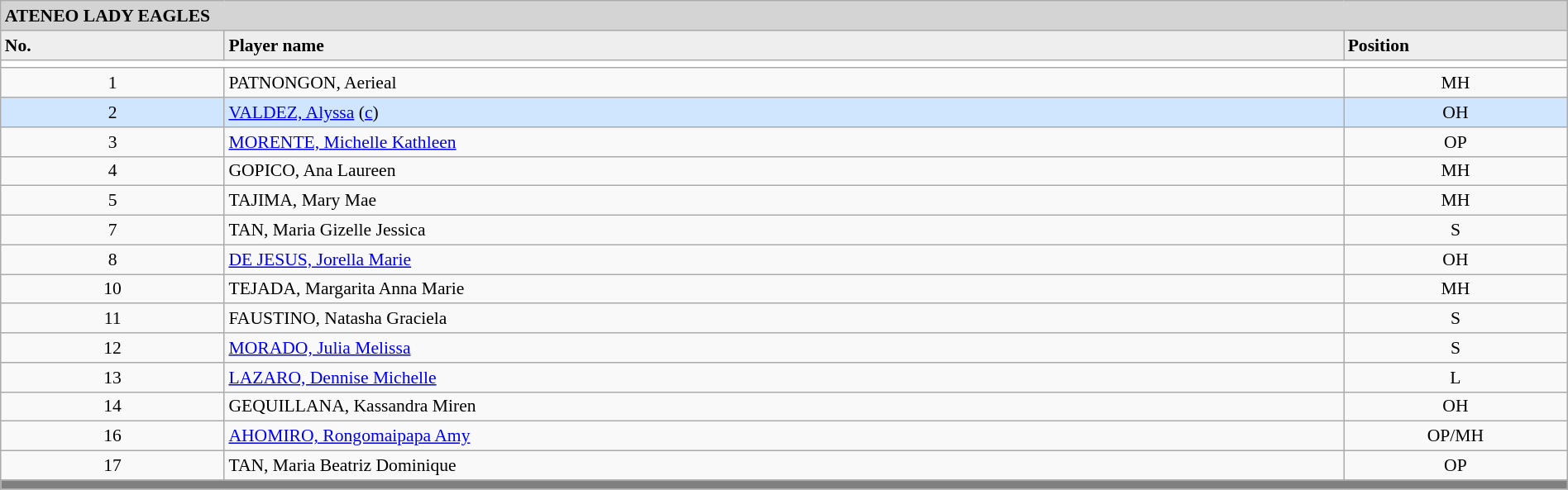<table class="wikitable collapsible collapsed" style="font-size:90%;width:100%;">
<tr>
<th style="background:#D4D4D4; text-align:left;" colspan=3> ATENEO LADY EAGLES</th>
</tr>
<tr style="background:#EEEEEE; font-weight:bold;">
<td width=10%>No.</td>
<td width=50%>Player name</td>
<td width=10%>Position</td>
</tr>
<tr style="background:#FFFFFF;">
<td colspan=3 align=center></td>
</tr>
<tr>
<td align=center>1</td>
<td>PATNONGON, Aerieal</td>
<td align=center>MH</td>
</tr>
<tr bgcolor=#D0E6FF>
<td align=center>2</td>
<td><a href='#'>VALDEZ, Alyssa</a> (<a href='#'>c</a>)</td>
<td align=center>OH</td>
</tr>
<tr>
<td align=center>3</td>
<td><a href='#'>MORENTE, Michelle Kathleen</a></td>
<td align=center>OP</td>
</tr>
<tr>
<td align=center>4</td>
<td>GOPICO, Ana Laureen</td>
<td align=center>MH</td>
</tr>
<tr>
<td align=center>5</td>
<td>TAJIMA, Mary Mae</td>
<td align=center>MH</td>
</tr>
<tr>
<td align=center>7</td>
<td>TAN, Maria Gizelle Jessica</td>
<td align=center>S</td>
</tr>
<tr>
<td align=center>8</td>
<td><a href='#'>DE JESUS, Jorella Marie</a></td>
<td align=center>OH</td>
</tr>
<tr>
<td align=center>10</td>
<td>TEJADA, Margarita Anna Marie</td>
<td align=center>MH</td>
</tr>
<tr>
<td align=center>11</td>
<td>FAUSTINO, Natasha Graciela</td>
<td align=center>S</td>
</tr>
<tr>
<td align=center>12</td>
<td><a href='#'>MORADO, Julia Melissa</a></td>
<td align=center>S</td>
</tr>
<tr>
<td align=center>13</td>
<td><a href='#'>LAZARO, Dennise Michelle</a></td>
<td align=center>L</td>
</tr>
<tr>
<td align=center>14</td>
<td>GEQUILLANA, Kassandra Miren</td>
<td align=center>OH</td>
</tr>
<tr>
<td align=center>16</td>
<td><a href='#'>AHOMIRO, Rongomaipapa Amy</a></td>
<td align=center>OP/MH</td>
</tr>
<tr>
<td align=center>17</td>
<td>TAN, Maria Beatriz Dominique</td>
<td align=center>OP</td>
</tr>
<tr>
<th style="background:gray;" colspan=3></th>
</tr>
<tr>
</tr>
</table>
